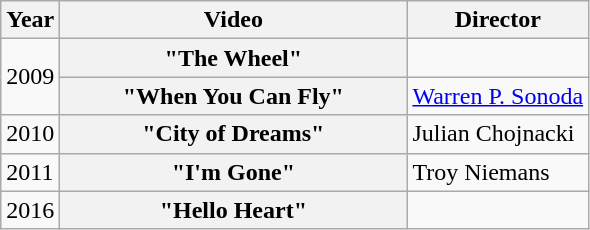<table class="wikitable plainrowheaders">
<tr>
<th>Year</th>
<th style="width:14em;">Video</th>
<th>Director</th>
</tr>
<tr>
<td rowspan="2">2009</td>
<th scope="row">"The Wheel"</th>
<td></td>
</tr>
<tr>
<th scope="row">"When You Can Fly"</th>
<td><a href='#'>Warren P. Sonoda</a></td>
</tr>
<tr>
<td>2010</td>
<th scope="row">"City of Dreams"</th>
<td>Julian Chojnacki</td>
</tr>
<tr>
<td>2011</td>
<th scope="row">"I'm Gone"</th>
<td>Troy Niemans</td>
</tr>
<tr>
<td>2016</td>
<th scope="row">"Hello Heart"</th>
<td></td>
</tr>
</table>
